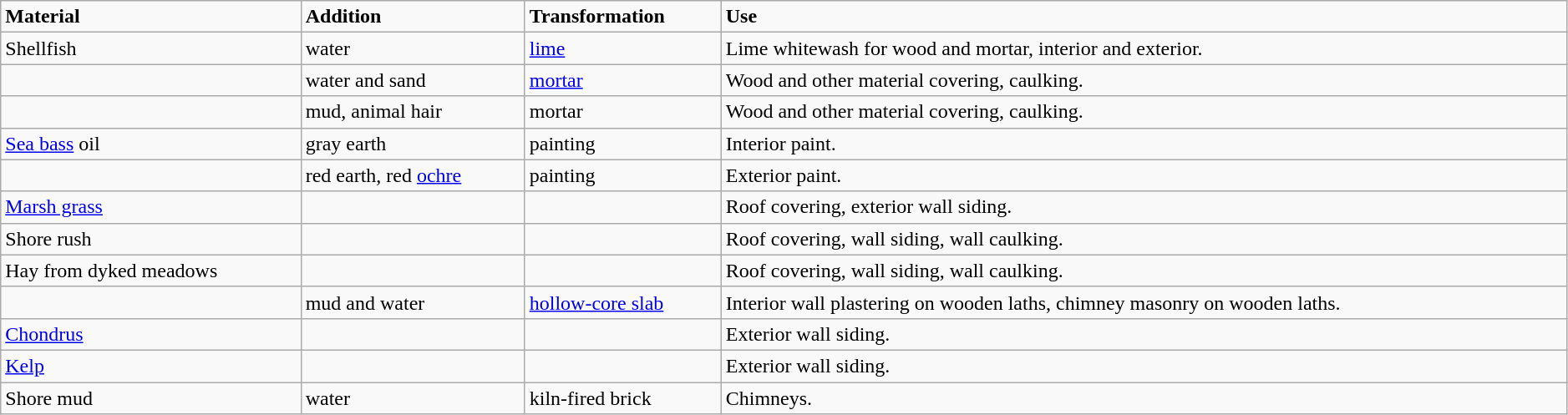<table class="wikitable" style="text-align:left; width:99%;">
<tr>
<td><strong>Material</strong></td>
<td><strong>Addition</strong></td>
<td><strong>Transformation</strong></td>
<td><strong>Use</strong></td>
</tr>
<tr>
<td>Shellfish</td>
<td>water</td>
<td><a href='#'>lime</a></td>
<td>Lime whitewash for wood and mortar, interior and exterior.</td>
</tr>
<tr>
<td></td>
<td>water and sand</td>
<td><a href='#'>mortar</a></td>
<td>Wood and other material covering, caulking.</td>
</tr>
<tr>
<td></td>
<td>mud, animal hair</td>
<td>mortar</td>
<td>Wood and other material covering, caulking.</td>
</tr>
<tr>
<td><a href='#'>Sea bass</a> oil</td>
<td>gray earth</td>
<td>painting</td>
<td>Interior paint.</td>
</tr>
<tr>
<td></td>
<td>red earth, red <a href='#'>ochre</a></td>
<td>painting</td>
<td>Exterior paint.</td>
</tr>
<tr>
<td><a href='#'>Marsh grass</a></td>
<td></td>
<td></td>
<td>Roof covering, exterior wall siding.</td>
</tr>
<tr>
<td>Shore rush</td>
<td></td>
<td></td>
<td>Roof covering, wall siding, wall caulking.</td>
</tr>
<tr>
<td>Hay from dyked meadows</td>
<td></td>
<td></td>
<td>Roof covering, wall siding, wall caulking.</td>
</tr>
<tr>
<td></td>
<td>mud and water</td>
<td><a href='#'>hollow-core slab</a></td>
<td>Interior wall plastering on wooden laths, chimney masonry on wooden laths.</td>
</tr>
<tr>
<td><a href='#'>Chondrus</a></td>
<td></td>
<td></td>
<td>Exterior wall siding.</td>
</tr>
<tr>
<td><a href='#'>Kelp</a></td>
<td></td>
<td></td>
<td>Exterior wall siding.</td>
</tr>
<tr>
<td>Shore mud</td>
<td>water</td>
<td>kiln-fired brick</td>
<td>Chimneys.</td>
</tr>
</table>
